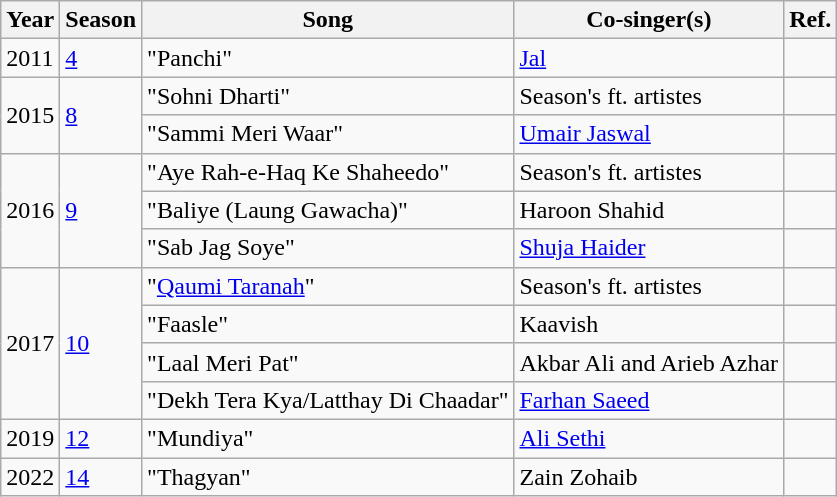<table class="wikitable">
<tr>
<th>Year</th>
<th>Season</th>
<th>Song</th>
<th>Co-singer(s)</th>
<th>Ref.</th>
</tr>
<tr>
<td>2011</td>
<td><a href='#'>4</a></td>
<td>"Panchi"</td>
<td><a href='#'>Jal</a></td>
<td></td>
</tr>
<tr>
<td rowspan="2">2015</td>
<td rowspan="2"><a href='#'>8</a></td>
<td>"Sohni Dharti"</td>
<td>Season's ft. artistes</td>
<td></td>
</tr>
<tr>
<td>"Sammi Meri Waar"</td>
<td><a href='#'>Umair Jaswal</a></td>
<td></td>
</tr>
<tr>
<td rowspan="3">2016</td>
<td rowspan="3"><a href='#'>9</a></td>
<td>"Aye Rah-e-Haq Ke Shaheedo"</td>
<td>Season's ft. artistes</td>
<td></td>
</tr>
<tr>
<td>"Baliye (Laung Gawacha)"</td>
<td>Haroon Shahid</td>
<td></td>
</tr>
<tr>
<td>"Sab Jag Soye"</td>
<td><a href='#'>Shuja Haider</a></td>
<td></td>
</tr>
<tr>
<td rowspan="4">2017</td>
<td rowspan="4"><a href='#'>10</a></td>
<td>"<a href='#'>Qaumi Taranah</a>"</td>
<td>Season's ft. artistes</td>
<td></td>
</tr>
<tr>
<td>"Faasle"</td>
<td>Kaavish</td>
<td></td>
</tr>
<tr>
<td>"Laal Meri Pat"</td>
<td>Akbar Ali and Arieb Azhar</td>
<td></td>
</tr>
<tr>
<td>"Dekh Tera Kya/Latthay Di Chaadar"</td>
<td><a href='#'>Farhan Saeed</a></td>
<td></td>
</tr>
<tr>
<td>2019</td>
<td><a href='#'>12</a></td>
<td>"Mundiya"</td>
<td><a href='#'>Ali Sethi</a></td>
<td></td>
</tr>
<tr>
<td>2022</td>
<td><a href='#'>14</a></td>
<td>"Thagyan"</td>
<td>Zain Zohaib</td>
<td></td>
</tr>
</table>
